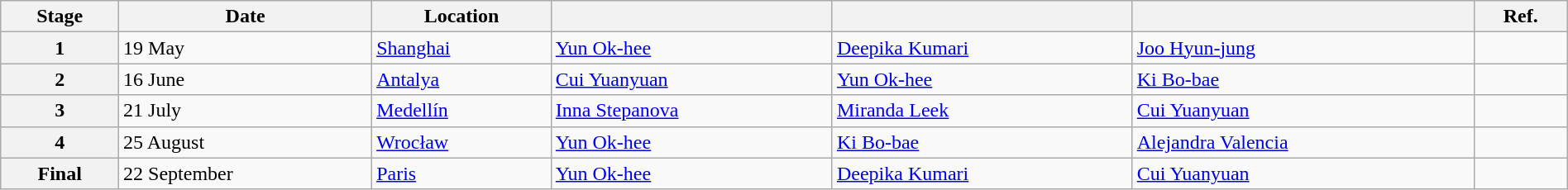<table class="wikitable" style="width:100%">
<tr>
<th>Stage</th>
<th>Date</th>
<th>Location</th>
<th></th>
<th></th>
<th></th>
<th>Ref.</th>
</tr>
<tr>
<th>1</th>
<td>19 May</td>
<td> <a href='#'>Shanghai</a></td>
<td> <a href='#'>Yun Ok-hee</a></td>
<td> <a href='#'>Deepika Kumari</a></td>
<td> <a href='#'>Joo Hyun-jung</a></td>
<td></td>
</tr>
<tr>
<th>2</th>
<td>16 June</td>
<td> <a href='#'>Antalya</a></td>
<td> <a href='#'>Cui Yuanyuan</a></td>
<td> <a href='#'>Yun Ok-hee</a></td>
<td> <a href='#'>Ki Bo-bae</a></td>
<td> </td>
</tr>
<tr>
<th>3</th>
<td>21 July</td>
<td> <a href='#'>Medellín</a></td>
<td> <a href='#'>Inna Stepanova</a></td>
<td> <a href='#'>Miranda Leek</a></td>
<td> <a href='#'>Cui Yuanyuan</a></td>
<td> </td>
</tr>
<tr>
<th>4</th>
<td>25 August</td>
<td> <a href='#'>Wrocław</a></td>
<td> <a href='#'>Yun Ok-hee</a></td>
<td> <a href='#'>Ki Bo-bae</a></td>
<td> <a href='#'>Alejandra Valencia</a></td>
<td> </td>
</tr>
<tr>
<th>Final</th>
<td>22 September</td>
<td> <a href='#'>Paris</a></td>
<td> <a href='#'>Yun Ok-hee</a></td>
<td> <a href='#'>Deepika Kumari</a></td>
<td> <a href='#'>Cui Yuanyuan</a></td>
<td> </td>
</tr>
</table>
